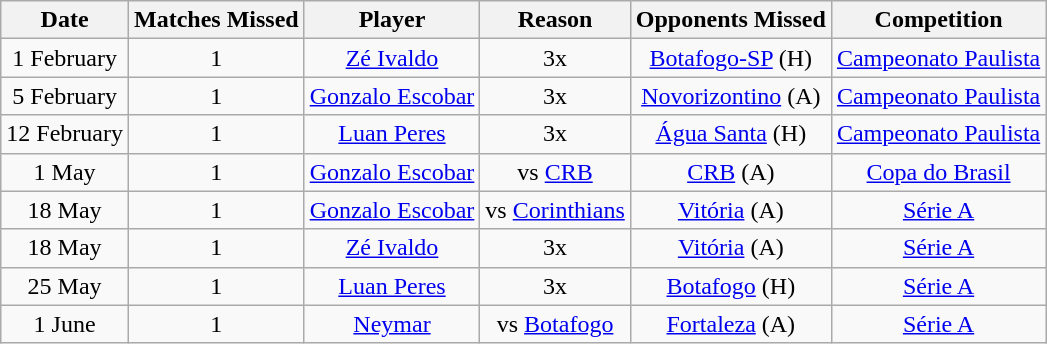<table class="wikitable" style="text-align: center">
<tr>
<th>Date</th>
<th>Matches Missed</th>
<th>Player</th>
<th>Reason</th>
<th>Opponents Missed</th>
<th>Competition</th>
</tr>
<tr>
<td>1 February</td>
<td>1</td>
<td><a href='#'>Zé Ivaldo</a></td>
<td>3x </td>
<td><a href='#'>Botafogo-SP</a> (H)</td>
<td><a href='#'>Campeonato Paulista</a></td>
</tr>
<tr>
<td>5 February</td>
<td>1</td>
<td><a href='#'>Gonzalo Escobar</a></td>
<td>3x </td>
<td><a href='#'>Novorizontino</a> (A)</td>
<td><a href='#'>Campeonato Paulista</a></td>
</tr>
<tr>
<td>12 February</td>
<td>1</td>
<td><a href='#'>Luan Peres</a></td>
<td>3x </td>
<td><a href='#'>Água Santa</a> (H)</td>
<td><a href='#'>Campeonato Paulista</a></td>
</tr>
<tr>
<td>1 May</td>
<td>1</td>
<td><a href='#'>Gonzalo Escobar</a></td>
<td> vs <a href='#'>CRB</a></td>
<td><a href='#'>CRB</a> (A)</td>
<td><a href='#'>Copa do Brasil</a></td>
</tr>
<tr>
<td>18 May</td>
<td>1</td>
<td><a href='#'>Gonzalo Escobar</a></td>
<td> vs <a href='#'>Corinthians</a></td>
<td><a href='#'>Vitória</a> (A)</td>
<td><a href='#'>Série A</a></td>
</tr>
<tr>
<td>18 May</td>
<td>1</td>
<td><a href='#'>Zé Ivaldo</a></td>
<td>3x </td>
<td><a href='#'>Vitória</a> (A)</td>
<td><a href='#'>Série A</a></td>
</tr>
<tr>
<td>25 May</td>
<td>1</td>
<td><a href='#'>Luan Peres</a></td>
<td>3x </td>
<td><a href='#'>Botafogo</a> (H)</td>
<td><a href='#'>Série A</a></td>
</tr>
<tr>
<td>1 June</td>
<td>1</td>
<td><a href='#'>Neymar</a></td>
<td> vs <a href='#'>Botafogo</a></td>
<td><a href='#'>Fortaleza</a> (A)</td>
<td><a href='#'>Série A</a></td>
</tr>
</table>
